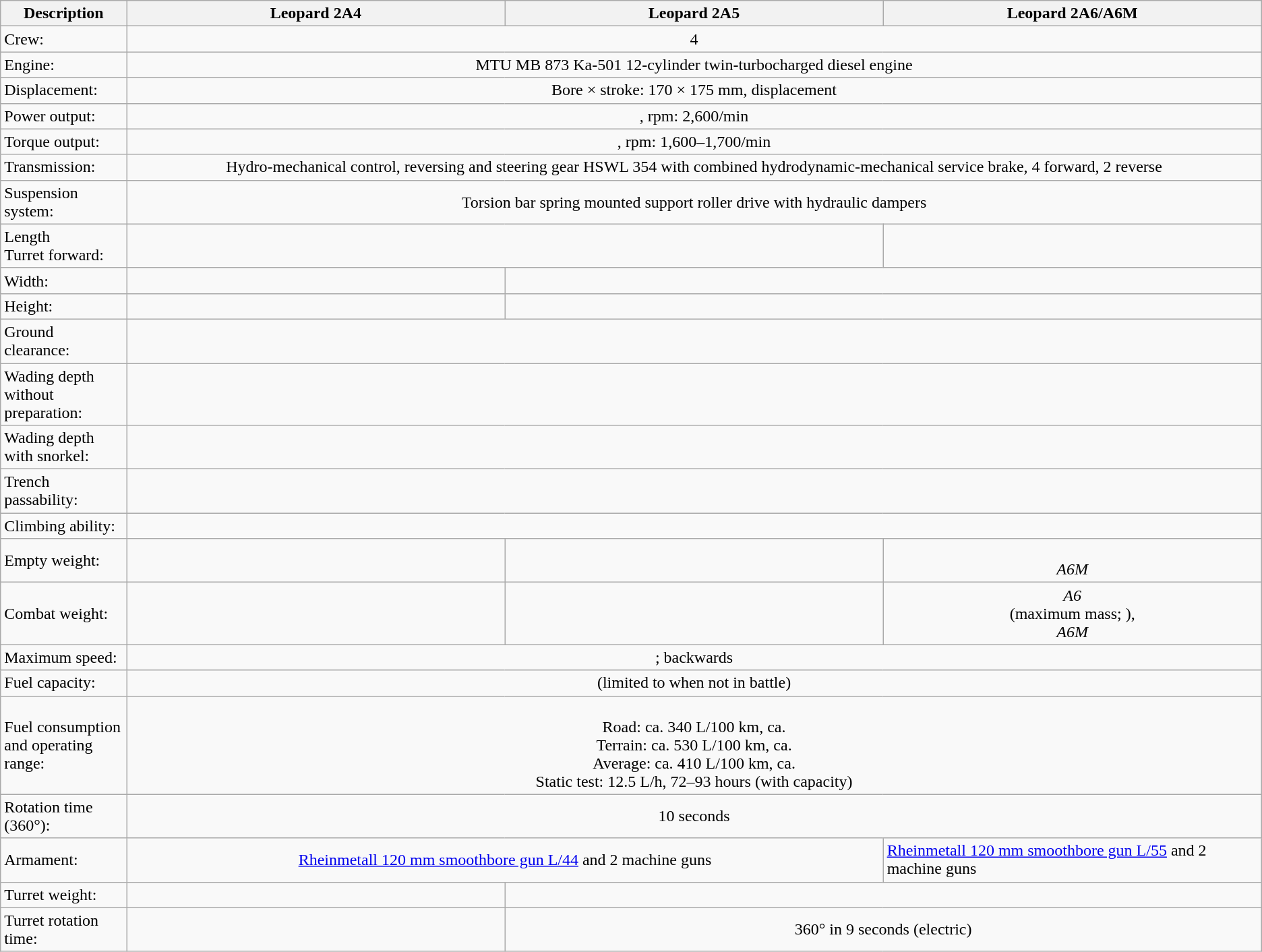<table class="wikitable">
<tr>
<th width=100px>Description</th>
<th width=30%>Leopard 2A4</th>
<th colspan="2" width=30%>Leopard 2A5</th>
<th colspan="3" width=30%>Leopard 2A6/A6M</th>
</tr>
<tr>
<td>Crew:</td>
<td colspan="6" style="text-align:center;">4</td>
</tr>
<tr>
<td>Engine:</td>
<td colspan="6" style="text-align:center;">MTU MB 873 Ka-501 12-cylinder twin-turbocharged diesel engine</td>
</tr>
<tr>
<td>Displacement:</td>
<td colspan="6" style="text-align:center;">Bore × stroke: 170 × 175 mm,  displacement</td>
</tr>
<tr>
<td>Power output:</td>
<td colspan="6" style="text-align:center;">, rpm: 2,600/min</td>
</tr>
<tr>
<td>Torque output:</td>
<td colspan="6" style="text-align:center;">, rpm: 1,600–1,700/min</td>
</tr>
<tr>
<td>Transmission:</td>
<td colspan="6" style="text-align:center;">Hydro-mechanical control, reversing and steering gear HSWL 354 with combined hydrodynamic-mechanical service brake, 4 forward, 2 reverse</td>
</tr>
<tr>
<td>Suspension system:</td>
<td colspan="6" style="text-align:center;">Torsion bar spring mounted support roller drive with hydraulic dampers</td>
</tr>
<tr>
<td>Length<br>Turret forward:</td>
<td colspan="4" style="text-align:center;"></td>
<td style="text-align:center;"></td>
</tr>
<tr>
<td>Width:</td>
<td style="text-align:center;"></td>
<td colspan="6" style="text-align:center;"></td>
</tr>
<tr>
<td>Height:</td>
<td style="text-align:center;"></td>
<td colspan="6" style="text-align:center;"></td>
</tr>
<tr>
<td>Ground clearance:</td>
<td colspan="6" style="text-align:center;"></td>
</tr>
<tr>
<td>Wading depth without preparation:</td>
<td colspan="6" style="text-align:center;"></td>
</tr>
<tr>
<td>Wading depth with snorkel:</td>
<td colspan="6" style="text-align:center;"></td>
</tr>
<tr>
<td>Trench passability:</td>
<td colspan="6" style="text-align:center;"></td>
</tr>
<tr>
<td>Climbing ability:</td>
<td colspan="6" style="text-align:center;"></td>
</tr>
<tr>
<td>Empty weight:</td>
<td style="text-align:center;"></td>
<td colspan="2" style="text-align:center;"></td>
<td colspan="6" style="text-align:center;"><br> <em>A6M</em> </td>
</tr>
<tr>
<td>Combat weight:</td>
<td style="text-align:center;"></td>
<td colspan="2" style="text-align:center;"></td>
<td colspan="6" style="text-align:center;"><em>A6</em> <br> (maximum mass; ),<br> <em>A6M</em> </td>
</tr>
<tr>
<td>Maximum speed:</td>
<td colspan="6" style="text-align:center;">; backwards </td>
</tr>
<tr>
<td>Fuel capacity:</td>
<td colspan="6" style="text-align:center;"> (limited to  when not in battle)</td>
</tr>
<tr>
<td>Fuel consumption and operating range:</td>
<td colspan="6" style="text-align:center;"><br>Road: ca. 340 L/100 km, ca. <br>
Terrain: ca. 530 L/100 km, ca. <br>
Average: ca. 410 L/100 km, ca. <br>
Static test: 12.5 L/h, 72–93 hours (with  capacity)</td>
</tr>
<tr>
<td>Rotation time (360°):</td>
<td colspan="6" style="text-align:center;">10 seconds</td>
</tr>
<tr>
<td>Armament:</td>
<td colspan="4" style="text-align:center;"><a href='#'>Rheinmetall 120 mm smoothbore gun L/44</a> and 2 machine guns</td>
<td><a href='#'>Rheinmetall 120 mm smoothbore gun L/55</a> and 2 machine guns</td>
</tr>
<tr>
<td>Turret weight:</td>
<td style="text-align:center;"></td>
<td colspan="6" style="text-align:center;"></td>
</tr>
<tr>
<td>Turret rotation time:</td>
<td style="text-align:center;"></td>
<td colspan="6" style="text-align:center;">360° in 9 seconds (electric)</td>
</tr>
</table>
